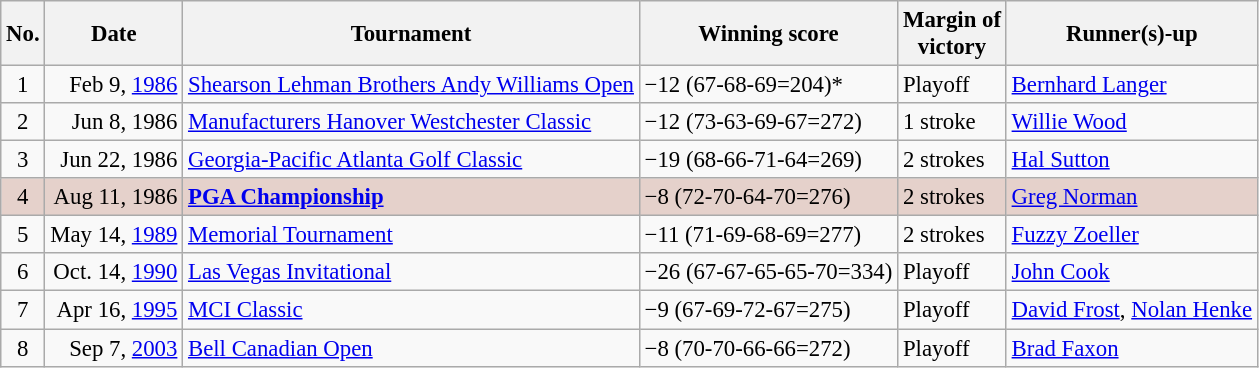<table class="wikitable" style="font-size:95%;">
<tr>
<th>No.</th>
<th>Date</th>
<th>Tournament</th>
<th>Winning score</th>
<th>Margin of<br>victory</th>
<th>Runner(s)-up</th>
</tr>
<tr>
<td align=center>1</td>
<td align=right>Feb 9, <a href='#'>1986</a></td>
<td><a href='#'>Shearson Lehman Brothers Andy Williams Open</a></td>
<td>−12 (67-68-69=204)*</td>
<td>Playoff</td>
<td> <a href='#'>Bernhard Langer</a></td>
</tr>
<tr>
<td align=center>2</td>
<td align=right>Jun 8, 1986</td>
<td><a href='#'>Manufacturers Hanover Westchester Classic</a></td>
<td>−12 (73-63-69-67=272)</td>
<td>1 stroke</td>
<td> <a href='#'>Willie Wood</a></td>
</tr>
<tr>
<td align=center>3</td>
<td align=right>Jun 22, 1986</td>
<td><a href='#'>Georgia-Pacific Atlanta Golf Classic</a></td>
<td>−19 (68-66-71-64=269)</td>
<td>2 strokes</td>
<td> <a href='#'>Hal Sutton</a></td>
</tr>
<tr style="background:#e5d1cb;">
<td align=center>4</td>
<td align=right>Aug 11, 1986</td>
<td><strong><a href='#'>PGA Championship</a></strong></td>
<td>−8 (72-70-64-70=276)</td>
<td>2 strokes</td>
<td> <a href='#'>Greg Norman</a></td>
</tr>
<tr>
<td align=center>5</td>
<td align=right>May 14, <a href='#'>1989</a></td>
<td><a href='#'>Memorial Tournament</a></td>
<td>−11 (71-69-68-69=277)</td>
<td>2 strokes</td>
<td> <a href='#'>Fuzzy Zoeller</a></td>
</tr>
<tr>
<td align=center>6</td>
<td align=right>Oct. 14, <a href='#'>1990</a></td>
<td><a href='#'>Las Vegas Invitational</a></td>
<td>−26 (67-67-65-65-70=334)</td>
<td>Playoff</td>
<td> <a href='#'>John Cook</a></td>
</tr>
<tr>
<td align=center>7</td>
<td align=right>Apr 16, <a href='#'>1995</a></td>
<td><a href='#'>MCI Classic</a></td>
<td>−9 (67-69-72-67=275)</td>
<td>Playoff</td>
<td> <a href='#'>David Frost</a>,  <a href='#'>Nolan Henke</a></td>
</tr>
<tr>
<td align=center>8</td>
<td align=right>Sep 7, <a href='#'>2003</a></td>
<td><a href='#'>Bell Canadian Open</a></td>
<td>−8 (70-70-66-66=272)</td>
<td>Playoff</td>
<td> <a href='#'>Brad Faxon</a></td>
</tr>
</table>
